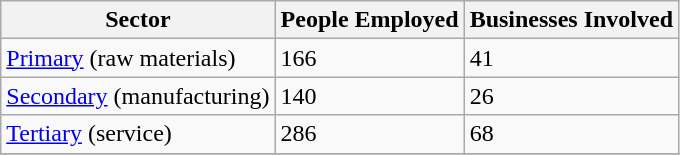<table class="wikitable">
<tr>
<th>Sector</th>
<th>People Employed</th>
<th>Businesses Involved</th>
</tr>
<tr>
<td><a href='#'>Primary</a> (raw materials)</td>
<td>166</td>
<td>41</td>
</tr>
<tr>
<td><a href='#'>Secondary</a> (manufacturing)</td>
<td>140</td>
<td>26</td>
</tr>
<tr>
<td><a href='#'>Tertiary</a> (service)</td>
<td>286</td>
<td>68</td>
</tr>
<tr>
</tr>
</table>
